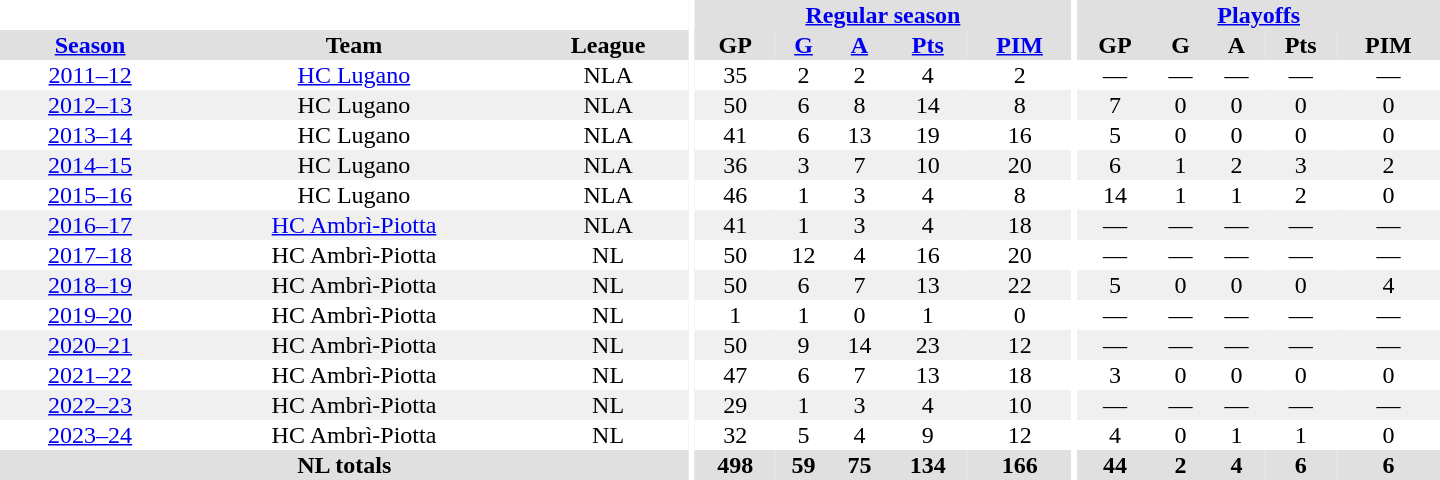<table border="0" cellpadding="1" cellspacing="0" style="text-align:center; width:60em">
<tr bgcolor="#e0e0e0">
<th colspan="3" bgcolor="#ffffff"></th>
<th rowspan="99" bgcolor="#ffffff"></th>
<th colspan="5"><a href='#'>Regular season</a></th>
<th rowspan="99" bgcolor="#ffffff"></th>
<th colspan="5"><a href='#'>Playoffs</a></th>
</tr>
<tr bgcolor="#e0e0e0">
<th><a href='#'>Season</a></th>
<th>Team</th>
<th>League</th>
<th>GP</th>
<th><a href='#'>G</a></th>
<th><a href='#'>A</a></th>
<th><a href='#'>Pts</a></th>
<th><a href='#'>PIM</a></th>
<th>GP</th>
<th>G</th>
<th>A</th>
<th>Pts</th>
<th>PIM</th>
</tr>
<tr>
<td><a href='#'>2011–12</a></td>
<td><a href='#'>HC Lugano</a></td>
<td>NLA</td>
<td>35</td>
<td>2</td>
<td>2</td>
<td>4</td>
<td>2</td>
<td>—</td>
<td>—</td>
<td>—</td>
<td>—</td>
<td>—</td>
</tr>
<tr bgcolor="#f0f0f0">
<td><a href='#'>2012–13</a></td>
<td>HC Lugano</td>
<td>NLA</td>
<td>50</td>
<td>6</td>
<td>8</td>
<td>14</td>
<td>8</td>
<td>7</td>
<td>0</td>
<td>0</td>
<td>0</td>
<td>0</td>
</tr>
<tr>
<td><a href='#'>2013–14</a></td>
<td>HC Lugano</td>
<td>NLA</td>
<td>41</td>
<td>6</td>
<td>13</td>
<td>19</td>
<td>16</td>
<td>5</td>
<td>0</td>
<td>0</td>
<td>0</td>
<td>0</td>
</tr>
<tr bgcolor="#f0f0f0">
<td><a href='#'>2014–15</a></td>
<td>HC Lugano</td>
<td>NLA</td>
<td>36</td>
<td>3</td>
<td>7</td>
<td>10</td>
<td>20</td>
<td>6</td>
<td>1</td>
<td>2</td>
<td>3</td>
<td>2</td>
</tr>
<tr>
<td><a href='#'>2015–16</a></td>
<td>HC Lugano</td>
<td>NLA</td>
<td>46</td>
<td>1</td>
<td>3</td>
<td>4</td>
<td>8</td>
<td>14</td>
<td>1</td>
<td>1</td>
<td>2</td>
<td>0</td>
</tr>
<tr bgcolor="#f0f0f0">
<td><a href='#'>2016–17</a></td>
<td><a href='#'>HC Ambrì-Piotta</a></td>
<td>NLA</td>
<td>41</td>
<td>1</td>
<td>3</td>
<td>4</td>
<td>18</td>
<td>—</td>
<td>—</td>
<td>—</td>
<td>—</td>
<td>—</td>
</tr>
<tr>
<td><a href='#'>2017–18</a></td>
<td>HC Ambrì-Piotta</td>
<td>NL</td>
<td>50</td>
<td>12</td>
<td>4</td>
<td>16</td>
<td>20</td>
<td>—</td>
<td>—</td>
<td>—</td>
<td>—</td>
<td>—</td>
</tr>
<tr bgcolor="#f0f0f0">
<td><a href='#'>2018–19</a></td>
<td>HC Ambrì-Piotta</td>
<td>NL</td>
<td>50</td>
<td>6</td>
<td>7</td>
<td>13</td>
<td>22</td>
<td>5</td>
<td>0</td>
<td>0</td>
<td>0</td>
<td>4</td>
</tr>
<tr>
<td><a href='#'>2019–20</a></td>
<td>HC Ambrì-Piotta</td>
<td>NL</td>
<td>1</td>
<td>1</td>
<td>0</td>
<td>1</td>
<td>0</td>
<td>—</td>
<td>—</td>
<td>—</td>
<td>—</td>
<td>—</td>
</tr>
<tr bgcolor="#f0f0f0">
<td><a href='#'>2020–21</a></td>
<td>HC Ambrì-Piotta</td>
<td>NL</td>
<td>50</td>
<td>9</td>
<td>14</td>
<td>23</td>
<td>12</td>
<td>—</td>
<td>—</td>
<td>—</td>
<td>—</td>
<td>—</td>
</tr>
<tr>
<td><a href='#'>2021–22</a></td>
<td>HC Ambrì-Piotta</td>
<td>NL</td>
<td>47</td>
<td>6</td>
<td>7</td>
<td>13</td>
<td>18</td>
<td>3</td>
<td>0</td>
<td>0</td>
<td>0</td>
<td>0</td>
</tr>
<tr bgcolor="#f0f0f0">
<td><a href='#'>2022–23</a></td>
<td>HC Ambrì-Piotta</td>
<td>NL</td>
<td>29</td>
<td>1</td>
<td>3</td>
<td>4</td>
<td>10</td>
<td>—</td>
<td>—</td>
<td>—</td>
<td>—</td>
<td>—</td>
</tr>
<tr>
<td><a href='#'>2023–24</a></td>
<td>HC Ambrì-Piotta</td>
<td>NL</td>
<td>32</td>
<td>5</td>
<td>4</td>
<td>9</td>
<td>12</td>
<td>4</td>
<td>0</td>
<td>1</td>
<td>1</td>
<td>0</td>
</tr>
<tr bgcolor="#e0e0e0">
<th colspan="3">NL totals</th>
<th>498</th>
<th>59</th>
<th>75</th>
<th>134</th>
<th>166</th>
<th>44</th>
<th>2</th>
<th>4</th>
<th>6</th>
<th>6</th>
</tr>
</table>
